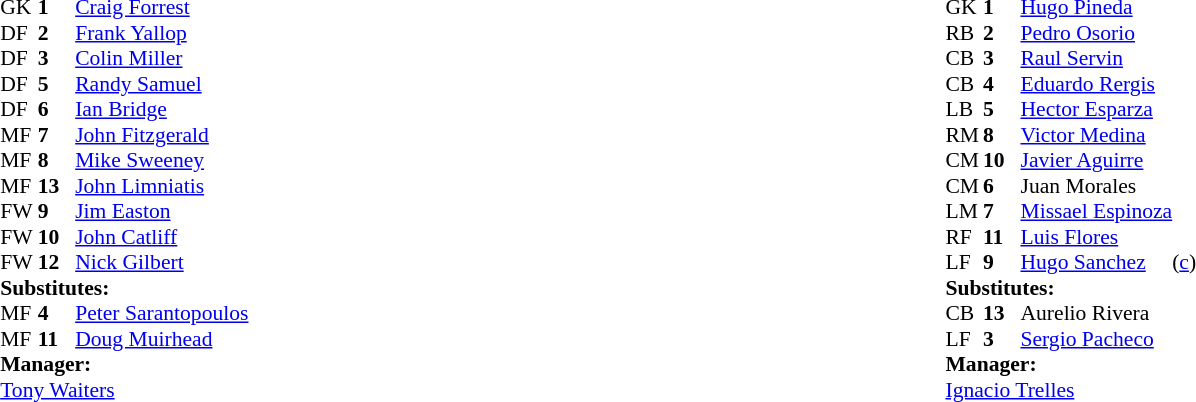<table width="100%">
<tr>
<td valign="top" width="40%"><br><table style="font-size:90%" cellspacing="0" cellpadding="0" align=center>
<tr>
<th width=25></th>
<th width=25></th>
</tr>
<tr>
<td>GK</td>
<td><strong>1</strong></td>
<td><a href='#'>Craig Forrest</a></td>
</tr>
<tr>
<td>DF</td>
<td><strong>2</strong></td>
<td><a href='#'>Frank Yallop</a></td>
</tr>
<tr>
<td>DF</td>
<td><strong>3</strong></td>
<td><a href='#'>Colin Miller</a></td>
</tr>
<tr>
<td>DF</td>
<td><strong>5</strong></td>
<td><a href='#'>Randy Samuel</a></td>
<td></td>
</tr>
<tr>
<td>DF</td>
<td><strong>6</strong></td>
<td><a href='#'>Ian Bridge</a></td>
<td></td>
<td></td>
</tr>
<tr>
<td>MF</td>
<td><strong>7</strong></td>
<td><a href='#'>John Fitzgerald</a></td>
<td></td>
<td></td>
</tr>
<tr>
<td>MF</td>
<td><strong>8</strong></td>
<td><a href='#'>Mike Sweeney</a></td>
</tr>
<tr>
<td>MF</td>
<td><strong>13</strong></td>
<td><a href='#'>John Limniatis</a></td>
<td></td>
</tr>
<tr>
<td>FW</td>
<td><strong>9</strong></td>
<td><a href='#'>Jim Easton</a></td>
</tr>
<tr>
<td>FW</td>
<td><strong>10</strong></td>
<td><a href='#'>John Catliff</a></td>
<td></td>
<td></td>
<td></td>
</tr>
<tr>
<td>FW</td>
<td><strong>12</strong></td>
<td><a href='#'>Nick Gilbert</a></td>
</tr>
<tr>
</tr>
<tr>
<td colspan=3><strong>Substitutes:</strong></td>
</tr>
<tr>
<td>MF</td>
<td><strong>4</strong></td>
<td><a href='#'>Peter Sarantopoulos</a></td>
<td></td>
<td></td>
</tr>
<tr>
<td>MF</td>
<td><strong>11</strong></td>
<td><a href='#'>Doug Muirhead</a></td>
<td></td>
<td></td>
</tr>
<tr>
</tr>
<tr>
<td colspan=3><strong>Manager:</strong></td>
</tr>
<tr>
<td colspan=4> <a href='#'>Tony Waiters</a></td>
</tr>
</table>
</td>
<td valign="top" width="50%"><br><table style="font-size:90%; margin:auto" cellspacing="0" cellpadding="0">
<tr>
<th width=25></th>
<th width=25></th>
</tr>
<tr>
<td>GK</td>
<td><strong>1</strong></td>
<td><a href='#'>Hugo Pineda</a></td>
</tr>
<tr>
<td>RB</td>
<td><strong>2</strong></td>
<td><a href='#'>Pedro Osorio</a></td>
</tr>
<tr>
<td>CB</td>
<td><strong>3</strong></td>
<td><a href='#'>Raul Servin</a></td>
</tr>
<tr>
<td>CB</td>
<td><strong>4</strong></td>
<td><a href='#'>Eduardo Rergis</a></td>
<td></td>
<td></td>
</tr>
<tr>
<td>LB</td>
<td><strong>5</strong></td>
<td><a href='#'>Hector Esparza</a></td>
</tr>
<tr>
<td>RM</td>
<td><strong>8</strong></td>
<td><a href='#'>Victor Medina</a></td>
<td></td>
</tr>
<tr>
<td>CM</td>
<td><strong>10</strong></td>
<td><a href='#'>Javier Aguirre</a></td>
<td></td>
<td></td>
</tr>
<tr>
<td>CM</td>
<td><strong>6</strong></td>
<td>Juan Morales</td>
<td></td>
</tr>
<tr>
<td>LM</td>
<td><strong>7</strong></td>
<td><a href='#'>Missael Espinoza</a></td>
</tr>
<tr>
<td>RF</td>
<td><strong>11</strong></td>
<td><a href='#'>Luis Flores</a></td>
<td></td>
</tr>
<tr>
<td>LF</td>
<td><strong>9</strong></td>
<td><a href='#'>Hugo Sanchez</a></td>
<td>(<a href='#'>c</a>)</td>
<td></td>
</tr>
<tr>
</tr>
<tr>
<td colspan=3><strong>Substitutes:</strong></td>
</tr>
<tr>
<td>CB</td>
<td><strong>13</strong></td>
<td>Aurelio Rivera</td>
<td></td>
<td></td>
</tr>
<tr>
<td>LF</td>
<td><strong>3</strong></td>
<td><a href='#'>Sergio Pacheco</a></td>
<td></td>
<td></td>
</tr>
<tr>
</tr>
<tr>
<td colspan=3><strong>Manager:</strong></td>
</tr>
<tr>
<td colspan=4><a href='#'>Ignacio Trelles</a></td>
</tr>
</table>
</td>
</tr>
</table>
